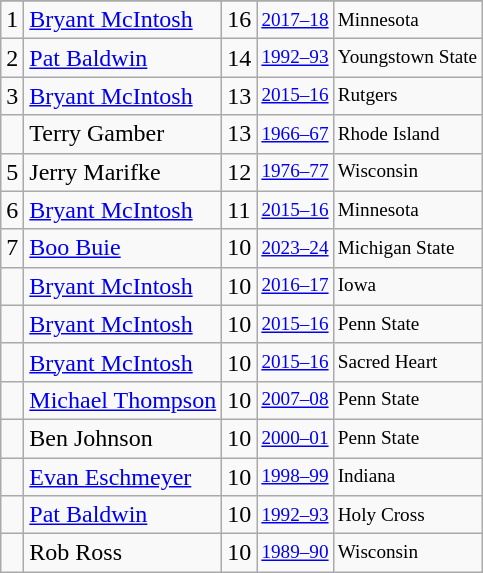<table class="wikitable">
<tr>
</tr>
<tr>
<td>1</td>
<td><a href='#'>Bryant McIntosh</a></td>
<td>16</td>
<td style="font-size:80%;"><a href='#'>2017–18</a></td>
<td style="font-size:80%;">Minnesota</td>
</tr>
<tr>
<td>2</td>
<td><a href='#'>Pat Baldwin</a></td>
<td>14</td>
<td style="font-size:80%;"><a href='#'>1992–93</a></td>
<td style="font-size:80%;">Youngstown State</td>
</tr>
<tr>
<td>3</td>
<td><a href='#'>Bryant McIntosh</a></td>
<td>13</td>
<td style="font-size:80%;"><a href='#'>2015–16</a></td>
<td style="font-size:80%;">Rutgers</td>
</tr>
<tr>
<td></td>
<td>Terry Gamber</td>
<td>13</td>
<td style="font-size:80%;"><a href='#'>1966–67</a></td>
<td style="font-size:80%;">Rhode Island</td>
</tr>
<tr>
<td>5</td>
<td>Jerry Marifke</td>
<td>12</td>
<td style="font-size:80%;"><a href='#'>1976–77</a></td>
<td style="font-size:80%;">Wisconsin</td>
</tr>
<tr>
<td>6</td>
<td><a href='#'>Bryant McIntosh</a></td>
<td>11</td>
<td style="font-size:80%;"><a href='#'>2015–16</a></td>
<td style="font-size:80%;">Minnesota</td>
</tr>
<tr>
<td>7</td>
<td><a href='#'>Boo Buie</a></td>
<td>10</td>
<td style="font-size:80%;"><a href='#'>2023–24</a></td>
<td style="font-size:80%;">Michigan State</td>
</tr>
<tr>
<td></td>
<td><a href='#'>Bryant McIntosh</a></td>
<td>10</td>
<td style="font-size:80%;"><a href='#'>2016–17</a></td>
<td style="font-size:80%;">Iowa</td>
</tr>
<tr>
<td></td>
<td><a href='#'>Bryant McIntosh</a></td>
<td>10</td>
<td style="font-size:80%;"><a href='#'>2015–16</a></td>
<td style="font-size:80%;">Penn State</td>
</tr>
<tr>
<td></td>
<td><a href='#'>Bryant McIntosh</a></td>
<td>10</td>
<td style="font-size:80%;"><a href='#'>2015–16</a></td>
<td style="font-size:80%;">Sacred Heart</td>
</tr>
<tr>
<td></td>
<td><a href='#'>Michael Thompson</a></td>
<td>10</td>
<td style="font-size:80%;"><a href='#'>2007–08</a></td>
<td style="font-size:80%;">Penn State</td>
</tr>
<tr>
<td></td>
<td>Ben Johnson</td>
<td>10</td>
<td style="font-size:80%;"><a href='#'>2000–01</a></td>
<td style="font-size:80%;">Penn State</td>
</tr>
<tr>
<td></td>
<td><a href='#'>Evan Eschmeyer</a></td>
<td>10</td>
<td style="font-size:80%;"><a href='#'>1998–99</a></td>
<td style="font-size:80%;">Indiana</td>
</tr>
<tr>
<td></td>
<td><a href='#'>Pat Baldwin</a></td>
<td>10</td>
<td style="font-size:80%;"><a href='#'>1992–93</a></td>
<td style="font-size:80%;">Holy Cross</td>
</tr>
<tr>
<td></td>
<td>Rob Ross</td>
<td>10</td>
<td style="font-size:80%;"><a href='#'>1989–90</a></td>
<td style="font-size:80%;">Wisconsin</td>
</tr>
</table>
